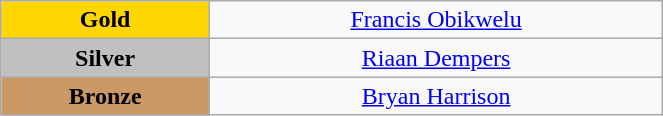<table class="wikitable" style="text-align:center; " width="35%">
<tr>
<td bgcolor="gold"><strong>Gold</strong></td>
<td><a href='#'>Francis Obikwelu</a><br>  <small><em></em></small></td>
</tr>
<tr>
<td bgcolor="silver"><strong>Silver</strong></td>
<td><a href='#'>Riaan Dempers</a><br>  <small><em></em></small></td>
</tr>
<tr>
<td bgcolor="CC9966"><strong>Bronze</strong></td>
<td><a href='#'>Bryan Harrison</a><br>  <small><em></em></small></td>
</tr>
</table>
